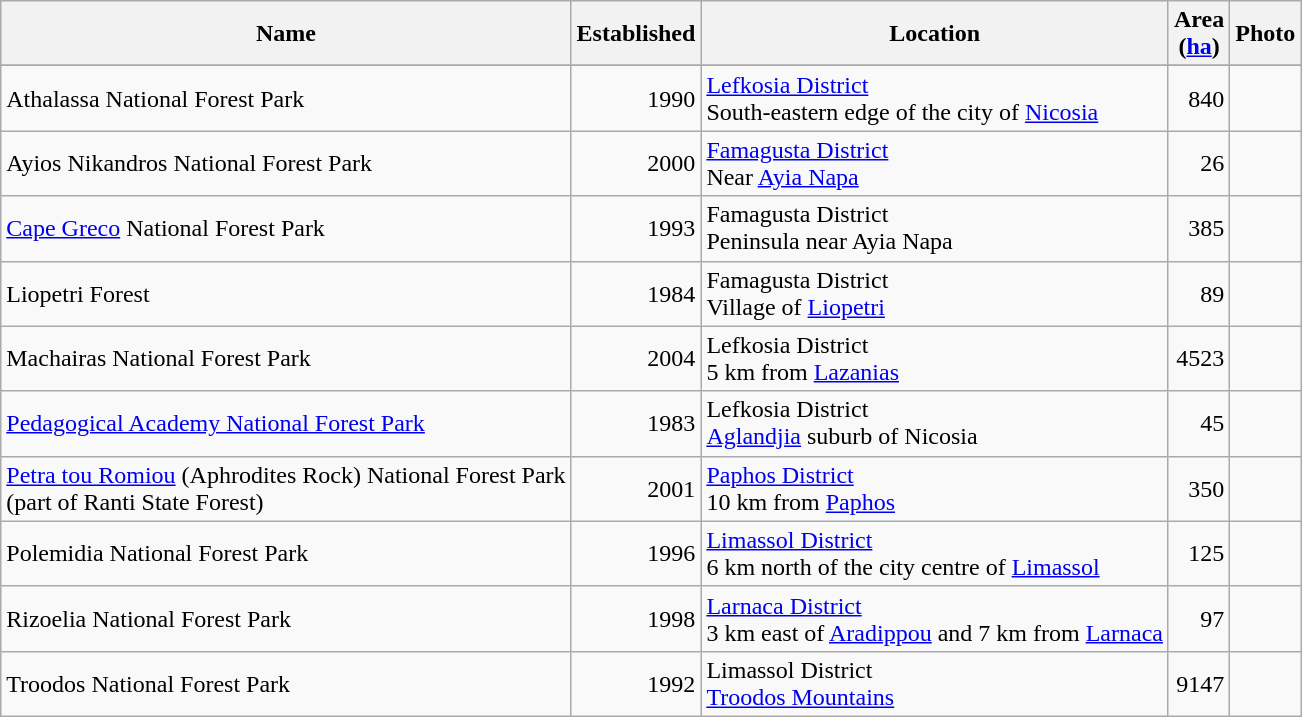<table class="wikitable sortable">
<tr>
<th>Name</th>
<th>Established</th>
<th>Location</th>
<th>Area<br>(<a href='#'>ha</a>)</th>
<th class="unsortable">Photo</th>
</tr>
<tr>
</tr>
<tr>
<td>Athalassa National Forest Park</td>
<td style="text-align:right">1990</td>
<td><a href='#'>Lefkosia District</a><br>South-eastern edge of the city of <a href='#'>Nicosia</a></td>
<td style="text-align:right">840</td>
<td align="center" style="padding:0"></td>
</tr>
<tr>
<td>Ayios Nikandros National Forest Park</td>
<td style="text-align:right">2000</td>
<td><a href='#'>Famagusta District</a><br>Near <a href='#'>Ayia Napa</a></td>
<td style="text-align:right">26</td>
<td align="center" style="padding:0"></td>
</tr>
<tr>
<td><a href='#'>Cape Greco</a> National Forest Park</td>
<td style="text-align:right">1993</td>
<td>Famagusta District<br>Peninsula near Ayia Napa</td>
<td style="text-align:right">385</td>
<td align="center" style="padding:0"></td>
</tr>
<tr>
<td>Liopetri Forest</td>
<td style="text-align:right">1984</td>
<td>Famagusta District<br>Village of <a href='#'>Liopetri</a></td>
<td style="text-align:right">89</td>
<td align="center" style="padding:0"></td>
</tr>
<tr>
<td>Machairas National Forest Park</td>
<td style="text-align:right">2004</td>
<td>Lefkosia District<br>5 km from <a href='#'>Lazanias</a></td>
<td style="text-align:right">4523</td>
<td align="center" style="padding:0"></td>
</tr>
<tr>
<td><a href='#'>Pedagogical Academy National Forest Park</a></td>
<td style="text-align:right">1983</td>
<td>Lefkosia District<br><a href='#'>Aglandjia</a> suburb of Nicosia</td>
<td style="text-align:right">45</td>
<td align="center" style="padding:0"></td>
</tr>
<tr>
<td><a href='#'>Petra tou Romiou</a> (Aphrodites Rock) National Forest Park<br>(part of Ranti State Forest)</td>
<td style="text-align:right">2001</td>
<td><a href='#'>Paphos District</a><br>10 km from <a href='#'>Paphos</a></td>
<td style="text-align:right">350</td>
<td></td>
</tr>
<tr>
<td>Polemidia National Forest Park</td>
<td style="text-align:right">1996</td>
<td><a href='#'>Limassol District</a><br>6 km north of the city centre of <a href='#'>Limassol</a></td>
<td style="text-align:right">125</td>
<td align="center" style="padding:0"></td>
</tr>
<tr>
<td>Rizoelia National Forest Park</td>
<td style="text-align:right">1998</td>
<td><a href='#'>Larnaca District</a><br>3 km east of <a href='#'>Aradippou</a> and 7 km from <a href='#'>Larnaca</a></td>
<td style="text-align:right">97</td>
<td align="center" style="padding:0"></td>
</tr>
<tr>
<td>Troodos National Forest Park</td>
<td style="text-align:right">1992</td>
<td>Limassol District<br><a href='#'>Troodos Mountains</a></td>
<td style="text-align:right">9147</td>
<td align="center" style="padding:0"></td>
</tr>
</table>
